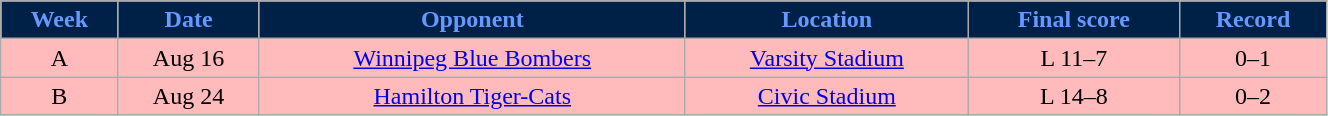<table class="wikitable" width="70%">
<tr align="center"  style="background:#002147;color:#6699FF;">
<td><strong>Week</strong></td>
<td><strong>Date</strong></td>
<td><strong>Opponent</strong></td>
<td><strong>Location</strong></td>
<td><strong>Final score</strong></td>
<td><strong>Record</strong></td>
</tr>
<tr align="center" bgcolor="#ffbbbb">
<td>A</td>
<td>Aug 16</td>
<td><a href='#'>Winnipeg Blue Bombers</a></td>
<td><a href='#'>Varsity Stadium</a></td>
<td>L 11–7</td>
<td>0–1</td>
</tr>
<tr align="center" bgcolor="#ffbbbb">
<td>B</td>
<td>Aug 24</td>
<td><a href='#'>Hamilton Tiger-Cats</a></td>
<td><a href='#'>Civic Stadium</a></td>
<td>L 14–8</td>
<td>0–2</td>
</tr>
</table>
